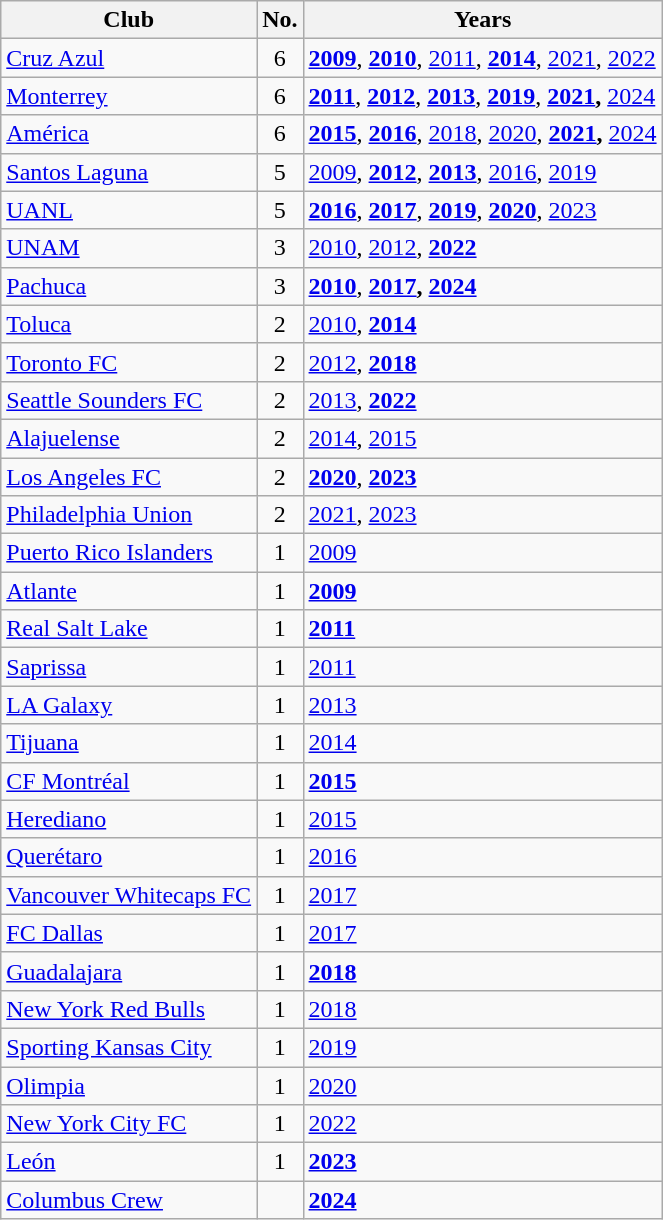<table class="wikitable sortable">
<tr>
<th>Club</th>
<th>No.</th>
<th>Years</th>
</tr>
<tr>
<td> <a href='#'>Cruz Azul</a></td>
<td align=center>6</td>
<td><strong><a href='#'>2009</a></strong>, <strong><a href='#'>2010</a></strong>, <a href='#'>2011</a>, <strong><a href='#'>2014</a></strong>, <a href='#'>2021</a>, <a href='#'>2022</a></td>
</tr>
<tr>
<td> <a href='#'>Monterrey</a></td>
<td align="center">6</td>
<td><strong><a href='#'>2011</a></strong>, <strong><a href='#'>2012</a></strong>, <strong><a href='#'>2013</a></strong>, <strong><a href='#'>2019</a></strong>, <strong><a href='#'>2021</a>,</strong> <a href='#'>2024</a></td>
</tr>
<tr>
<td> <a href='#'>América</a></td>
<td align="center">6</td>
<td><strong><a href='#'>2015</a></strong>, <strong><a href='#'>2016</a></strong>, <a href='#'>2018</a>, <a href='#'>2020</a>, <strong><a href='#'>2021</a>,</strong> <a href='#'>2024</a></td>
</tr>
<tr>
<td> <a href='#'>Santos Laguna</a></td>
<td align=center>5</td>
<td><a href='#'>2009</a>, <strong><a href='#'>2012</a></strong>, <strong><a href='#'>2013</a></strong>, <a href='#'>2016</a>, <a href='#'>2019</a></td>
</tr>
<tr>
<td> <a href='#'>UANL</a></td>
<td align=center>5</td>
<td><strong><a href='#'>2016</a></strong>, <strong><a href='#'>2017</a></strong>, <strong><a href='#'>2019</a></strong>, <strong><a href='#'>2020</a></strong>, <a href='#'>2023</a></td>
</tr>
<tr>
<td> <a href='#'>UNAM</a></td>
<td align=center>3</td>
<td><a href='#'>2010</a>, <a href='#'>2012</a>, <strong><a href='#'>2022</a></strong></td>
</tr>
<tr>
<td> <a href='#'>Pachuca</a></td>
<td align="center">3</td>
<td><strong><a href='#'>2010</a></strong>, <strong><a href='#'>2017</a>, <a href='#'>2024</a></strong></td>
</tr>
<tr>
<td> <a href='#'>Toluca</a></td>
<td align=center>2</td>
<td><a href='#'>2010</a>, <strong><a href='#'>2014</a></strong></td>
</tr>
<tr>
<td> <a href='#'>Toronto FC</a></td>
<td align=center>2</td>
<td><a href='#'>2012</a>, <strong><a href='#'>2018</a></strong></td>
</tr>
<tr>
<td> <a href='#'>Seattle Sounders FC</a></td>
<td align=center>2</td>
<td><a href='#'>2013</a>, <strong><a href='#'>2022</a></strong></td>
</tr>
<tr>
<td> <a href='#'>Alajuelense</a></td>
<td align=center>2</td>
<td><a href='#'>2014</a>, <a href='#'>2015</a></td>
</tr>
<tr>
<td> <a href='#'>Los Angeles FC</a></td>
<td align=center>2</td>
<td><strong><a href='#'>2020</a></strong>, <strong><a href='#'>2023</a></strong></td>
</tr>
<tr>
<td> <a href='#'>Philadelphia Union</a></td>
<td align=center>2</td>
<td><a href='#'>2021</a>, <a href='#'>2023</a></td>
</tr>
<tr>
<td> <a href='#'>Puerto Rico Islanders</a></td>
<td align=center>1</td>
<td><a href='#'>2009</a></td>
</tr>
<tr>
<td> <a href='#'>Atlante</a></td>
<td align=center>1</td>
<td><strong><a href='#'>2009</a></strong></td>
</tr>
<tr>
<td> <a href='#'>Real Salt Lake</a></td>
<td align=center>1</td>
<td><strong><a href='#'>2011</a></strong></td>
</tr>
<tr>
<td> <a href='#'>Saprissa</a></td>
<td align=center>1</td>
<td><a href='#'>2011</a></td>
</tr>
<tr>
<td> <a href='#'>LA Galaxy</a></td>
<td align=center>1</td>
<td><a href='#'>2013</a></td>
</tr>
<tr>
<td> <a href='#'>Tijuana</a></td>
<td align=center>1</td>
<td><a href='#'>2014</a></td>
</tr>
<tr>
<td> <a href='#'>CF Montréal</a></td>
<td align=center>1</td>
<td><strong><a href='#'>2015</a></strong></td>
</tr>
<tr>
<td> <a href='#'>Herediano</a></td>
<td align=center>1</td>
<td><a href='#'>2015</a></td>
</tr>
<tr>
<td> <a href='#'>Querétaro</a></td>
<td align=center>1</td>
<td><a href='#'>2016</a></td>
</tr>
<tr>
<td> <a href='#'>Vancouver Whitecaps FC</a></td>
<td align=center>1</td>
<td><a href='#'>2017</a></td>
</tr>
<tr>
<td> <a href='#'>FC Dallas</a></td>
<td align=center>1</td>
<td><a href='#'>2017</a></td>
</tr>
<tr>
<td> <a href='#'>Guadalajara</a></td>
<td align=center>1</td>
<td><strong><a href='#'>2018</a></strong></td>
</tr>
<tr>
<td> <a href='#'>New York Red Bulls</a></td>
<td align=center>1</td>
<td><a href='#'>2018</a></td>
</tr>
<tr>
<td> <a href='#'>Sporting Kansas City</a></td>
<td align=center>1</td>
<td><a href='#'>2019</a></td>
</tr>
<tr>
<td> <a href='#'>Olimpia</a></td>
<td align=center>1</td>
<td><a href='#'>2020</a></td>
</tr>
<tr>
<td> <a href='#'>New York City FC</a></td>
<td align=center>1</td>
<td><a href='#'>2022</a></td>
</tr>
<tr>
<td> <a href='#'>León</a></td>
<td align=center>1</td>
<td><strong><a href='#'>2023</a></strong></td>
</tr>
<tr>
<td> <a href='#'>Columbus Crew</a></td>
<td></td>
<td><a href='#'><strong>2024</strong></a></td>
</tr>
</table>
